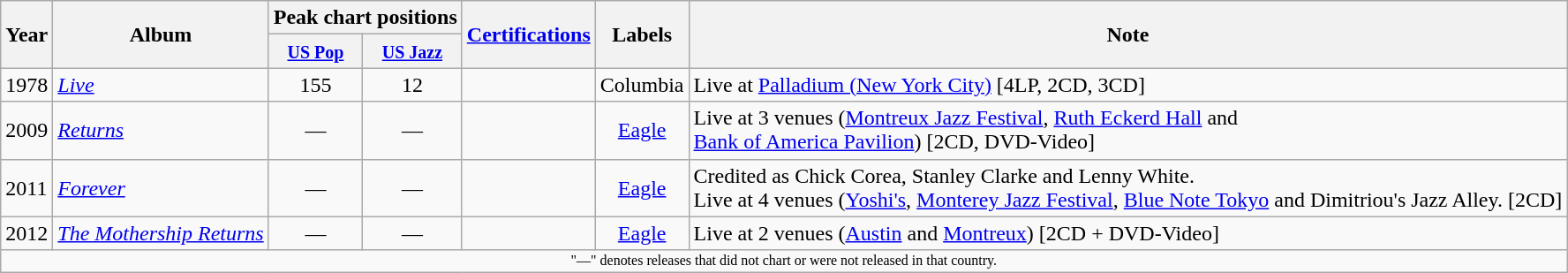<table class="wikitable">
<tr>
<th rowspan="2">Year</th>
<th rowspan="2">Album</th>
<th colspan="2">Peak chart positions</th>
<th rowspan="2"><a href='#'>Certifications</a></th>
<th rowspan="2">Labels</th>
<th rowspan="2">Note</th>
</tr>
<tr>
<th><small><a href='#'>US Pop</a></small><br></th>
<th><small><a href='#'>US Jazz</a></small><br></th>
</tr>
<tr>
<td>1978</td>
<td><em><a href='#'>Live</a></em></td>
<td align="center">155</td>
<td align="center">12</td>
<td align="center"></td>
<td align="center">Columbia</td>
<td>Live at <a href='#'>Palladium (New York City)</a> [4LP, 2CD, 3CD]</td>
</tr>
<tr>
<td>2009</td>
<td><em><a href='#'>Returns</a></em></td>
<td align="center">—</td>
<td align="center">—</td>
<td align="center"></td>
<td align="center"><a href='#'>Eagle</a></td>
<td>Live at 3 venues (<a href='#'>Montreux Jazz Festival</a>, <a href='#'>Ruth Eckerd Hall</a> and<br><a href='#'>Bank of America Pavilion</a>) [2CD, DVD-Video]</td>
</tr>
<tr>
<td>2011</td>
<td><em><a href='#'>Forever</a></em></td>
<td align="center">—</td>
<td align="center">—</td>
<td align="center"></td>
<td align="center"><a href='#'>Eagle</a></td>
<td>Credited as Chick Corea, Stanley Clarke and Lenny White.<br>Live at 4 venues (<a href='#'>Yoshi's</a>, <a href='#'>Monterey Jazz Festival</a>, <a href='#'>Blue Note Tokyo</a> and Dimitriou's Jazz Alley. [2CD]</td>
</tr>
<tr>
<td>2012</td>
<td><em><a href='#'>The Mothership Returns</a></em></td>
<td align="center">—</td>
<td align="center">—</td>
<td align="center"></td>
<td align="center"><a href='#'>Eagle</a></td>
<td>Live at 2 venues (<a href='#'>Austin</a> and <a href='#'>Montreux</a>) [2CD + DVD-Video]</td>
</tr>
<tr>
<td colspan="7" style="font-size: 8pt; text-align: center">"—" denotes releases that did not chart or were not released in that country.</td>
</tr>
</table>
